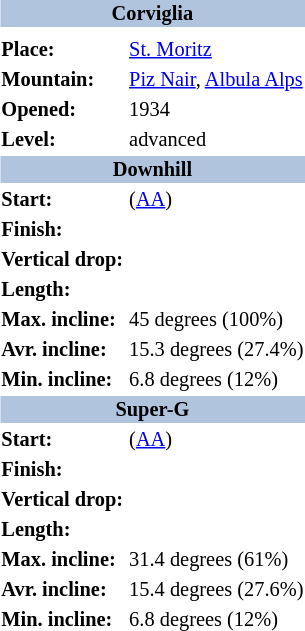<table border=0 class="toccolours float-right" align="right" style="margin:0 0 0.5em 1em; font-size: 85%;">
<tr>
<th bgcolor=#b0c4de colspan=2 align="center">Corviglia</th>
</tr>
<tr>
<td align="center" colspan=2></td>
</tr>
<tr>
<td><strong>Place:</strong></td>
<td> <a href='#'>St. Moritz</a></td>
</tr>
<tr>
<td><strong>Mountain:</strong></td>
<td><a href='#'>Piz Nair</a>, <a href='#'>Albula Alps</a></td>
</tr>
<tr>
<td><strong>Opened:</strong></td>
<td>1934</td>
</tr>
<tr>
<td><strong>Level:</strong></td>
<td> advanced</td>
</tr>
<tr>
<th bgcolor=#b0c4de colspan=2 align="center">Downhill</th>
</tr>
<tr>
<td><strong>Start:</strong></td>
<td> (<a href='#'>AA</a>)</td>
</tr>
<tr>
<td><strong>Finish:</strong></td>
<td></td>
</tr>
<tr>
<td><strong>Vertical drop:</strong></td>
<td></td>
</tr>
<tr>
<td><strong>Length:</strong></td>
<td></td>
</tr>
<tr>
<td><strong>Max. incline:</strong></td>
<td>45 degrees (100%)</td>
</tr>
<tr>
<td><strong>Avr. incline:</strong></td>
<td>15.3 degrees (27.4%)</td>
</tr>
<tr>
<td><strong>Min. incline:</strong></td>
<td>6.8 degrees (12%)</td>
</tr>
<tr>
<th bgcolor=#b0c4de colspan=2 align="center">Super-G</th>
</tr>
<tr>
<td><strong>Start:</strong></td>
<td> (<a href='#'>AA</a>)</td>
</tr>
<tr>
<td><strong>Finish:</strong></td>
<td></td>
</tr>
<tr>
<td><strong>Vertical drop:</strong></td>
<td></td>
</tr>
<tr>
<td><strong>Length:</strong></td>
<td></td>
</tr>
<tr>
<td><strong>Max. incline:</strong></td>
<td>31.4 degrees (61%)</td>
</tr>
<tr>
<td><strong>Avr. incline:</strong></td>
<td>15.4 degrees (27.6%)</td>
</tr>
<tr>
<td><strong>Min. incline:</strong></td>
<td>6.8 degrees (12%)</td>
</tr>
</table>
